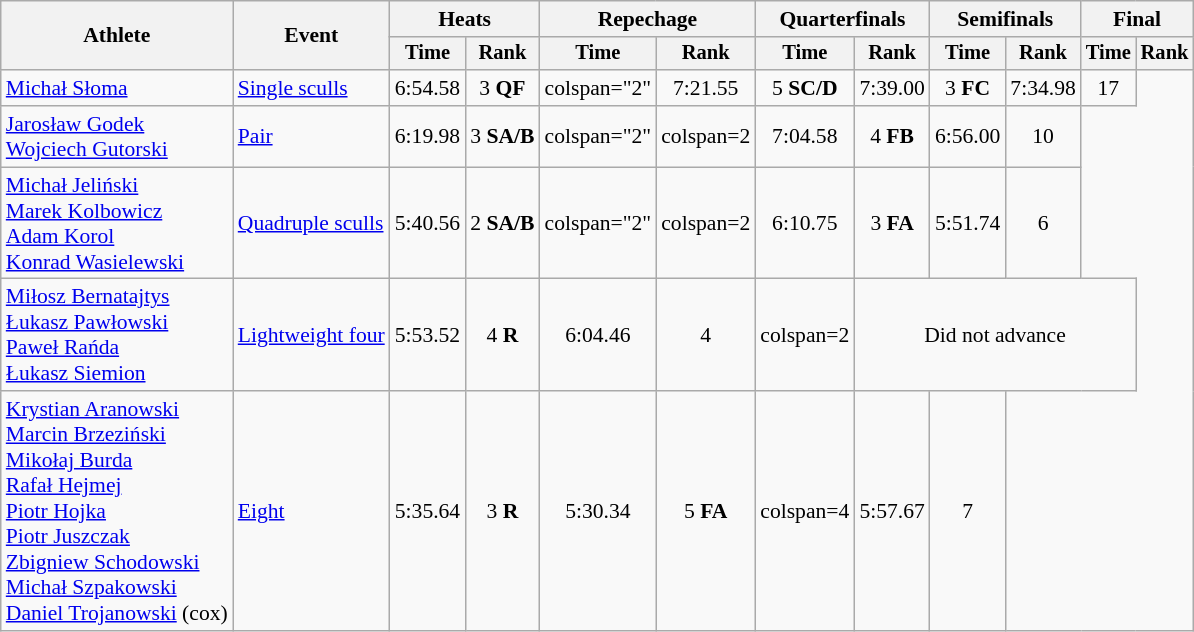<table class="wikitable" style="font-size:90%">
<tr>
<th rowspan="2">Athlete</th>
<th rowspan="2">Event</th>
<th colspan="2">Heats</th>
<th colspan="2">Repechage</th>
<th colspan=2>Quarterfinals</th>
<th colspan="2">Semifinals</th>
<th colspan="2">Final</th>
</tr>
<tr style="font-size:95%">
<th>Time</th>
<th>Rank</th>
<th>Time</th>
<th>Rank</th>
<th>Time</th>
<th>Rank</th>
<th>Time</th>
<th>Rank</th>
<th>Time</th>
<th>Rank</th>
</tr>
<tr align=center>
<td align=left><a href='#'>Michał Słoma</a></td>
<td align=left><a href='#'>Single sculls</a></td>
<td>6:54.58</td>
<td>3 <strong>QF</strong></td>
<td>colspan="2" </td>
<td>7:21.55</td>
<td>5 <strong>SC/D</strong></td>
<td>7:39.00</td>
<td>3 <strong>FC</strong></td>
<td>7:34.98</td>
<td>17</td>
</tr>
<tr align=center>
<td align=left><a href='#'>Jarosław Godek</a><br><a href='#'>Wojciech Gutorski</a></td>
<td align=left><a href='#'>Pair</a></td>
<td>6:19.98</td>
<td>3 <strong>SA/B</strong></td>
<td>colspan="2" </td>
<td>colspan=2 </td>
<td>7:04.58</td>
<td>4 <strong>FB</strong></td>
<td>6:56.00</td>
<td>10</td>
</tr>
<tr align=center>
<td align=left><a href='#'>Michał Jeliński</a><br><a href='#'>Marek Kolbowicz</a><br><a href='#'>Adam Korol</a><br><a href='#'>Konrad Wasielewski</a></td>
<td align=left><a href='#'>Quadruple sculls</a></td>
<td>5:40.56</td>
<td>2 <strong>SA/B</strong></td>
<td>colspan="2" </td>
<td>colspan=2 </td>
<td>6:10.75</td>
<td>3 <strong>FA</strong></td>
<td>5:51.74</td>
<td>6</td>
</tr>
<tr align=center>
<td align=left><a href='#'>Miłosz Bernatajtys</a><br><a href='#'>Łukasz Pawłowski</a><br><a href='#'>Paweł Rańda</a><br><a href='#'>Łukasz Siemion</a></td>
<td align=left><a href='#'>Lightweight four</a></td>
<td>5:53.52</td>
<td>4 <strong>R</strong></td>
<td>6:04.46</td>
<td>4</td>
<td>colspan=2 </td>
<td colspan=4>Did not advance</td>
</tr>
<tr align=center>
<td align=left><a href='#'>Krystian Aranowski</a><br><a href='#'>Marcin Brzeziński</a><br><a href='#'>Mikołaj Burda</a><br><a href='#'>Rafał Hejmej</a><br><a href='#'>Piotr Hojka</a><br><a href='#'>Piotr Juszczak</a><br><a href='#'>Zbigniew Schodowski</a><br><a href='#'>Michał Szpakowski</a><br><a href='#'>Daniel Trojanowski</a> (cox)</td>
<td align=left><a href='#'>Eight</a></td>
<td>5:35.64</td>
<td>3 <strong>R</strong></td>
<td>5:30.34</td>
<td>5 <strong>FA</strong></td>
<td>colspan=4 </td>
<td>5:57.67</td>
<td>7</td>
</tr>
</table>
